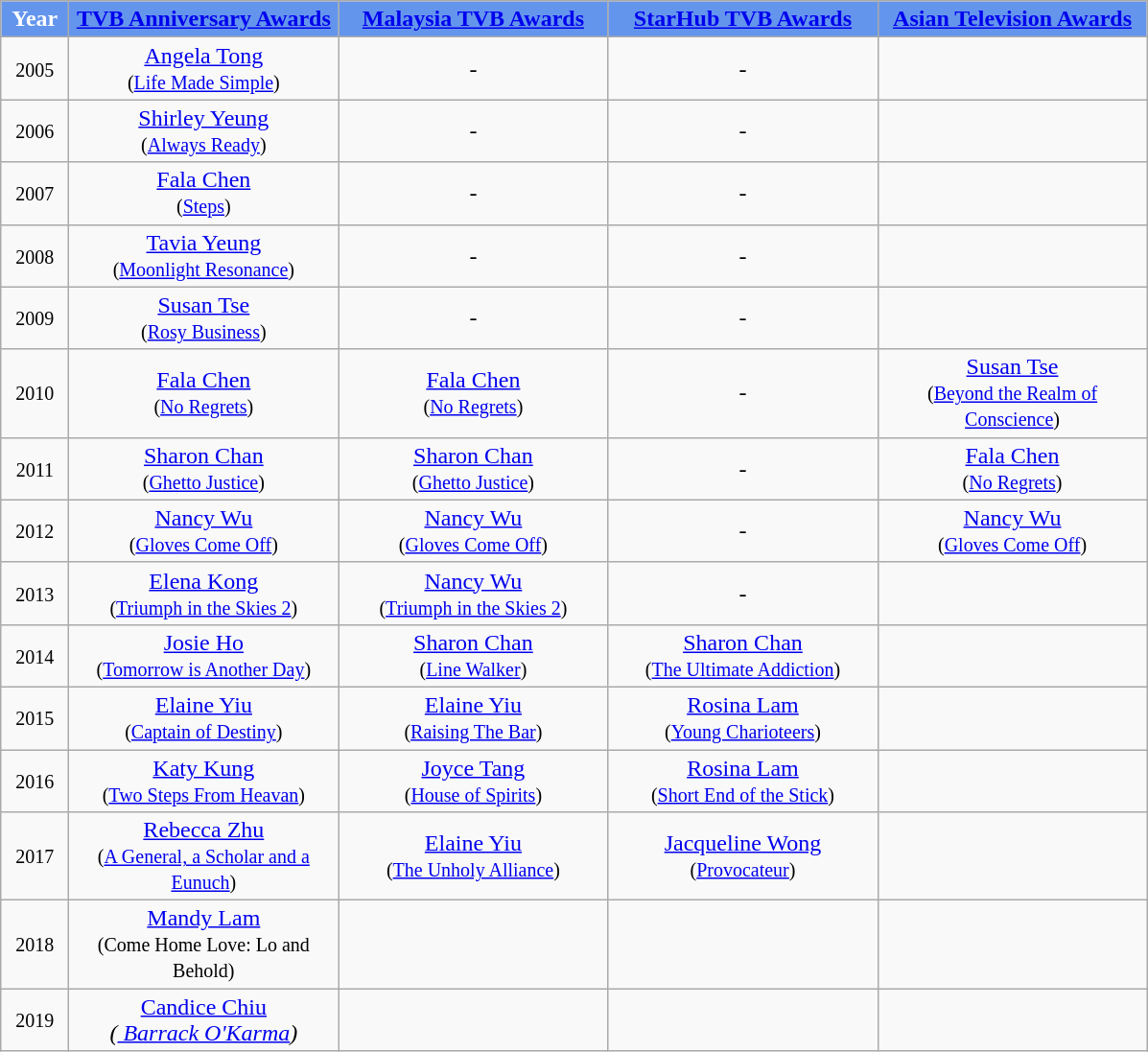<table class="wikitable" style="text-align:center;">
<tr>
<th width=40 style="background:cornflowerblue; color:white;">Year</th>
<th width=180 style="background:cornflowerblue; color:white;"><a href='#'>TVB Anniversary Awards</a></th>
<th width=180 style="background:cornflowerblue; color:white;"><a href='#'>Malaysia TVB Awards</a></th>
<th width=180 style="background:cornflowerblue; color:white;"><a href='#'>StarHub TVB Awards</a></th>
<th width=180 style="background:cornflowerblue; color:white;"><a href='#'>Asian Television Awards</a></th>
</tr>
<tr>
<td><small>2005</small></td>
<td><a href='#'>Angela Tong</a><br><small>(<a href='#'>Life Made Simple</a>)</small></td>
<td>-</td>
<td>-</td>
<td></td>
</tr>
<tr>
<td><small>2006</small></td>
<td><a href='#'>Shirley Yeung</a><br><small>(<a href='#'>Always Ready</a>)</small></td>
<td>-</td>
<td>-</td>
<td></td>
</tr>
<tr>
<td><small>2007</small></td>
<td><a href='#'>Fala Chen</a><br><small>(<a href='#'>Steps</a>)</small></td>
<td>-</td>
<td>-</td>
<td></td>
</tr>
<tr>
<td><small>2008</small></td>
<td><a href='#'>Tavia Yeung</a><br><small>(<a href='#'>Moonlight Resonance</a>)</small></td>
<td>-</td>
<td>-</td>
<td></td>
</tr>
<tr>
<td><small>2009</small></td>
<td><a href='#'>Susan Tse</a><br><small>(<a href='#'>Rosy Business</a>)</small></td>
<td>-</td>
<td>-</td>
<td></td>
</tr>
<tr>
<td><small>2010</small></td>
<td><a href='#'>Fala Chen</a><br><small>(<a href='#'>No Regrets</a>)</small></td>
<td><a href='#'>Fala Chen</a><br><small>(<a href='#'>No Regrets</a>)</small></td>
<td>-</td>
<td><a href='#'>Susan Tse</a><br><small>(<a href='#'>Beyond the Realm of Conscience</a>)</small></td>
</tr>
<tr>
<td><small>2011</small></td>
<td><a href='#'>Sharon Chan</a><br><small>(<a href='#'>Ghetto Justice</a>)</small></td>
<td><a href='#'>Sharon Chan</a><br><small>(<a href='#'>Ghetto Justice</a>)</small></td>
<td>-</td>
<td><a href='#'>Fala Chen</a><br><small>(<a href='#'>No Regrets</a>)</small></td>
</tr>
<tr>
<td><small>2012</small></td>
<td><a href='#'>Nancy Wu</a><br><small>(<a href='#'>Gloves Come Off</a>)</small></td>
<td><a href='#'>Nancy Wu</a><br><small>(<a href='#'>Gloves Come Off</a>)</small></td>
<td>-</td>
<td><a href='#'>Nancy Wu</a><br><small>(<a href='#'>Gloves Come Off</a>)</small></td>
</tr>
<tr>
<td><small>2013</small></td>
<td><a href='#'>Elena Kong</a><br><small>(<a href='#'>Triumph in the Skies 2</a>)</small></td>
<td><a href='#'>Nancy Wu</a><br><small>(<a href='#'>Triumph in the Skies 2</a>)</small></td>
<td>-</td>
<td></td>
</tr>
<tr>
<td><small>2014</small></td>
<td><a href='#'>Josie Ho</a><br><small>(<a href='#'>Tomorrow is Another Day</a>)</small></td>
<td><a href='#'>Sharon Chan</a><br><small>(<a href='#'>Line Walker</a>)</small></td>
<td><a href='#'>Sharon Chan</a><br><small>(<a href='#'>The Ultimate Addiction</a>)</small></td>
<td></td>
</tr>
<tr>
<td><small>2015</small></td>
<td><a href='#'>Elaine Yiu</a><br><small>(<a href='#'>Captain of Destiny</a>)</small></td>
<td><a href='#'>Elaine Yiu</a><br><small>(<a href='#'>Raising The Bar</a>)</small></td>
<td><a href='#'>Rosina Lam</a><br><small>(<a href='#'>Young Charioteers</a>)</small></td>
<td></td>
</tr>
<tr>
<td><small>2016</small></td>
<td><a href='#'>Katy Kung</a><br><small>(<a href='#'>Two Steps From Heavan</a>)</small></td>
<td><a href='#'>Joyce Tang</a><br><small>(<a href='#'>House of Spirits</a>)</small></td>
<td><a href='#'>Rosina Lam</a><br><small>(<a href='#'>Short End of the Stick</a>)</small></td>
<td></td>
</tr>
<tr>
<td><small>2017</small></td>
<td><a href='#'>Rebecca Zhu</a> <br><small>(<a href='#'>A General, a Scholar and a Eunuch</a>)</small></td>
<td><a href='#'>Elaine Yiu</a><br><small>(<a href='#'>The Unholy Alliance</a>)</small></td>
<td><a href='#'>Jacqueline Wong</a><br><small>(<a href='#'>Provocateur</a>)</small></td>
<td></td>
</tr>
<tr>
<td><small>2018</small></td>
<td><a href='#'>Mandy Lam</a> <br><small>(Come Home Love: Lo and Behold)</small></td>
<td></td>
<td></td>
<td></td>
</tr>
<tr>
<td><small>2019</small></td>
<td><a href='#'>Candice Chiu</a> <br> <em>(<a href='#'> Barrack
O'Karma</a>)</em></td>
<td></td>
<td></td>
<td></td>
</tr>
</table>
